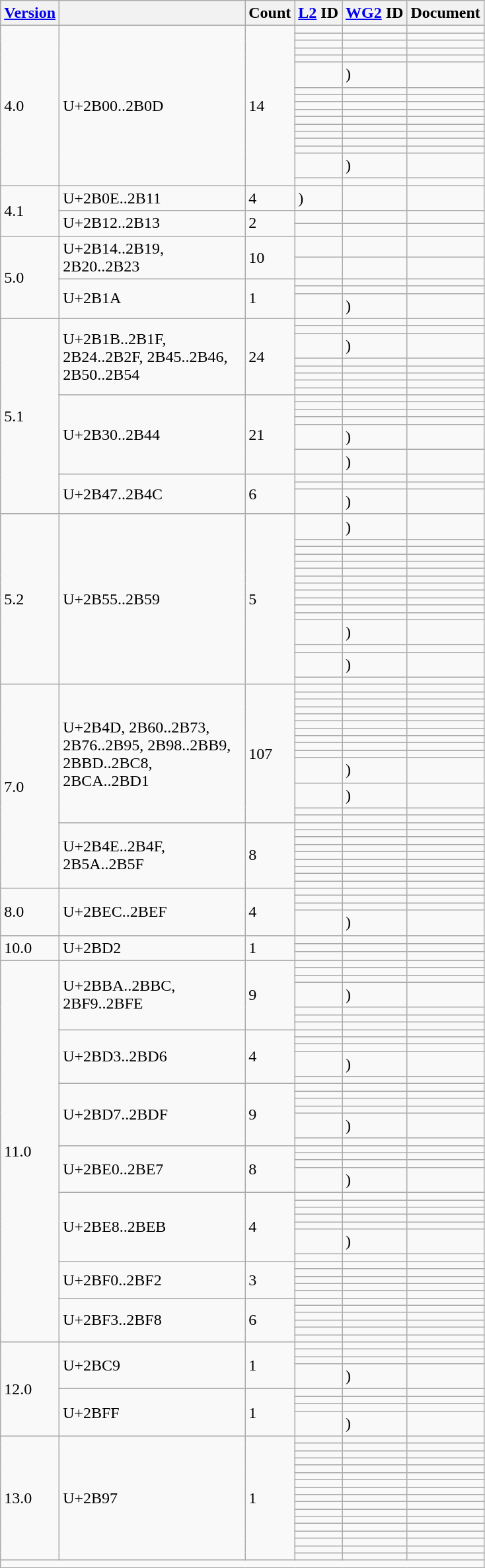<table class="wikitable collapsible collapsed sticky-header">
<tr>
<th><a href='#'>Version</a></th>
<th></th>
<th>Count</th>
<th><a href='#'>L2</a> ID</th>
<th><a href='#'>WG2</a> ID</th>
<th>Document</th>
</tr>
<tr>
<td rowspan="17">4.0</td>
<td rowspan="17" width="180">U+2B00..2B0D</td>
<td rowspan="17">14</td>
<td></td>
<td></td>
<td></td>
</tr>
<tr>
<td></td>
<td></td>
<td></td>
</tr>
<tr>
<td></td>
<td></td>
<td></td>
</tr>
<tr>
<td></td>
<td></td>
<td></td>
</tr>
<tr>
<td></td>
<td></td>
<td></td>
</tr>
<tr>
<td></td>
<td> )</td>
<td></td>
</tr>
<tr>
<td></td>
<td></td>
<td></td>
</tr>
<tr>
<td></td>
<td></td>
<td></td>
</tr>
<tr>
<td></td>
<td></td>
<td></td>
</tr>
<tr>
<td></td>
<td></td>
<td></td>
</tr>
<tr>
<td></td>
<td></td>
<td></td>
</tr>
<tr>
<td></td>
<td></td>
<td></td>
</tr>
<tr>
<td></td>
<td></td>
<td></td>
</tr>
<tr>
<td></td>
<td></td>
<td></td>
</tr>
<tr>
<td></td>
<td></td>
<td></td>
</tr>
<tr>
<td></td>
<td> )</td>
<td></td>
</tr>
<tr>
<td></td>
<td></td>
<td></td>
</tr>
<tr>
<td rowspan="3">4.1</td>
<td>U+2B0E..2B11</td>
<td>4</td>
<td> )</td>
<td></td>
<td></td>
</tr>
<tr>
<td rowspan="2">U+2B12..2B13</td>
<td rowspan="2">2</td>
<td></td>
<td></td>
<td></td>
</tr>
<tr>
<td></td>
<td></td>
<td></td>
</tr>
<tr>
<td rowspan="5">5.0</td>
<td rowspan="2">U+2B14..2B19, 2B20..2B23</td>
<td rowspan="2">10</td>
<td></td>
<td></td>
<td></td>
</tr>
<tr>
<td></td>
<td></td>
<td></td>
</tr>
<tr>
<td rowspan="3">U+2B1A</td>
<td rowspan="3">1</td>
<td></td>
<td></td>
<td></td>
</tr>
<tr>
<td></td>
<td></td>
<td></td>
</tr>
<tr>
<td></td>
<td> )</td>
<td></td>
</tr>
<tr>
<td rowspan="17">5.1</td>
<td rowspan="8">U+2B1B..2B1F, 2B24..2B2F, 2B45..2B46, 2B50..2B54</td>
<td rowspan="8">24</td>
<td></td>
<td></td>
<td></td>
</tr>
<tr>
<td></td>
<td></td>
<td></td>
</tr>
<tr>
<td></td>
<td> )</td>
<td></td>
</tr>
<tr>
<td></td>
<td></td>
<td></td>
</tr>
<tr>
<td></td>
<td></td>
<td></td>
</tr>
<tr>
<td></td>
<td></td>
<td></td>
</tr>
<tr>
<td></td>
<td></td>
<td></td>
</tr>
<tr>
<td></td>
<td></td>
<td></td>
</tr>
<tr>
<td rowspan="6">U+2B30..2B44</td>
<td rowspan="6">21</td>
<td></td>
<td></td>
<td></td>
</tr>
<tr>
<td></td>
<td></td>
<td></td>
</tr>
<tr>
<td></td>
<td> </td>
<td></td>
</tr>
<tr>
<td></td>
<td></td>
<td></td>
</tr>
<tr>
<td></td>
<td> )</td>
<td></td>
</tr>
<tr>
<td></td>
<td> )</td>
<td></td>
</tr>
<tr>
<td rowspan="3">U+2B47..2B4C</td>
<td rowspan="3">6</td>
<td></td>
<td></td>
<td></td>
</tr>
<tr>
<td></td>
<td></td>
<td></td>
</tr>
<tr>
<td></td>
<td> )</td>
<td></td>
</tr>
<tr>
<td rowspan="16">5.2</td>
<td rowspan="16">U+2B55..2B59</td>
<td rowspan="16">5</td>
<td></td>
<td> )</td>
<td></td>
</tr>
<tr>
<td></td>
<td></td>
<td></td>
</tr>
<tr>
<td></td>
<td></td>
<td></td>
</tr>
<tr>
<td></td>
<td></td>
<td></td>
</tr>
<tr>
<td></td>
<td></td>
<td></td>
</tr>
<tr>
<td></td>
<td></td>
<td></td>
</tr>
<tr>
<td></td>
<td></td>
<td></td>
</tr>
<tr>
<td></td>
<td></td>
<td></td>
</tr>
<tr>
<td></td>
<td></td>
<td></td>
</tr>
<tr>
<td></td>
<td></td>
<td></td>
</tr>
<tr>
<td></td>
<td></td>
<td></td>
</tr>
<tr>
<td></td>
<td></td>
<td></td>
</tr>
<tr>
<td></td>
<td> )</td>
<td></td>
</tr>
<tr>
<td></td>
<td></td>
<td></td>
</tr>
<tr>
<td></td>
<td> )</td>
<td></td>
</tr>
<tr>
<td></td>
<td></td>
<td></td>
</tr>
<tr>
<td rowspan="23">7.0</td>
<td rowspan="14">U+2B4D, 2B60..2B73, 2B76..2B95, 2B98..2BB9, 2BBD..2BC8, 2BCA..2BD1</td>
<td rowspan="14">107</td>
<td></td>
<td></td>
<td></td>
</tr>
<tr>
<td></td>
<td></td>
<td></td>
</tr>
<tr>
<td></td>
<td></td>
<td></td>
</tr>
<tr>
<td></td>
<td></td>
<td></td>
</tr>
<tr>
<td></td>
<td></td>
<td></td>
</tr>
<tr>
<td></td>
<td></td>
<td></td>
</tr>
<tr>
<td></td>
<td></td>
<td></td>
</tr>
<tr>
<td></td>
<td></td>
<td></td>
</tr>
<tr>
<td></td>
<td></td>
<td></td>
</tr>
<tr>
<td></td>
<td></td>
<td></td>
</tr>
<tr>
<td></td>
<td> )</td>
<td></td>
</tr>
<tr>
<td></td>
<td> )</td>
<td></td>
</tr>
<tr>
<td></td>
<td></td>
<td></td>
</tr>
<tr>
<td></td>
<td></td>
<td></td>
</tr>
<tr>
<td rowspan="9">U+2B4E..2B4F, 2B5A..2B5F</td>
<td rowspan="9">8</td>
<td></td>
<td></td>
<td></td>
</tr>
<tr>
<td></td>
<td></td>
<td></td>
</tr>
<tr>
<td></td>
<td></td>
<td></td>
</tr>
<tr>
<td></td>
<td></td>
<td></td>
</tr>
<tr>
<td></td>
<td></td>
<td></td>
</tr>
<tr>
<td></td>
<td></td>
<td></td>
</tr>
<tr>
<td></td>
<td></td>
<td></td>
</tr>
<tr>
<td></td>
<td></td>
<td></td>
</tr>
<tr>
<td></td>
<td></td>
<td></td>
</tr>
<tr>
<td rowspan="4">8.0</td>
<td rowspan="4">U+2BEC..2BEF</td>
<td rowspan="4">4</td>
<td></td>
<td></td>
<td></td>
</tr>
<tr>
<td></td>
<td></td>
<td></td>
</tr>
<tr>
<td></td>
<td></td>
<td></td>
</tr>
<tr>
<td></td>
<td> )</td>
<td></td>
</tr>
<tr>
<td rowspan="3">10.0</td>
<td rowspan="3">U+2BD2</td>
<td rowspan="3">1</td>
<td></td>
<td></td>
<td></td>
</tr>
<tr>
<td></td>
<td></td>
<td></td>
</tr>
<tr>
<td></td>
<td></td>
<td></td>
</tr>
<tr>
<td rowspan="40">11.0</td>
<td rowspan="7">U+2BBA..2BBC, 2BF9..2BFE</td>
<td rowspan="7">9</td>
<td></td>
<td></td>
<td></td>
</tr>
<tr>
<td></td>
<td></td>
<td></td>
</tr>
<tr>
<td></td>
<td></td>
<td></td>
</tr>
<tr>
<td></td>
<td> )</td>
<td></td>
</tr>
<tr>
<td></td>
<td></td>
<td></td>
</tr>
<tr>
<td></td>
<td></td>
<td></td>
</tr>
<tr>
<td></td>
<td></td>
<td></td>
</tr>
<tr>
<td rowspan="5">U+2BD3..2BD6</td>
<td rowspan="5">4</td>
<td></td>
<td></td>
<td></td>
</tr>
<tr>
<td></td>
<td></td>
<td></td>
</tr>
<tr>
<td></td>
<td></td>
<td></td>
</tr>
<tr>
<td></td>
<td> )</td>
<td></td>
</tr>
<tr>
<td></td>
<td></td>
<td></td>
</tr>
<tr>
<td rowspan="6">U+2BD7..2BDF</td>
<td rowspan="6">9</td>
<td></td>
<td></td>
<td></td>
</tr>
<tr>
<td></td>
<td></td>
<td></td>
</tr>
<tr>
<td></td>
<td></td>
<td></td>
</tr>
<tr>
<td></td>
<td></td>
<td></td>
</tr>
<tr>
<td></td>
<td> )</td>
<td></td>
</tr>
<tr>
<td></td>
<td></td>
<td></td>
</tr>
<tr>
<td rowspan="4">U+2BE0..2BE7</td>
<td rowspan="4">8</td>
<td></td>
<td></td>
<td></td>
</tr>
<tr>
<td></td>
<td></td>
<td></td>
</tr>
<tr>
<td></td>
<td></td>
<td></td>
</tr>
<tr>
<td></td>
<td> )</td>
<td></td>
</tr>
<tr>
<td rowspan="7">U+2BE8..2BEB</td>
<td rowspan="7">4</td>
<td></td>
<td></td>
<td></td>
</tr>
<tr>
<td></td>
<td></td>
<td></td>
</tr>
<tr>
<td></td>
<td></td>
<td></td>
</tr>
<tr>
<td></td>
<td></td>
<td></td>
</tr>
<tr>
<td></td>
<td></td>
<td></td>
</tr>
<tr>
<td></td>
<td> )</td>
<td></td>
</tr>
<tr>
<td></td>
<td></td>
<td></td>
</tr>
<tr>
<td rowspan="5">U+2BF0..2BF2</td>
<td rowspan="5">3</td>
<td></td>
<td></td>
<td></td>
</tr>
<tr>
<td></td>
<td></td>
<td></td>
</tr>
<tr>
<td></td>
<td></td>
<td></td>
</tr>
<tr>
<td></td>
<td></td>
<td></td>
</tr>
<tr>
<td></td>
<td></td>
<td></td>
</tr>
<tr>
<td rowspan="6">U+2BF3..2BF8</td>
<td rowspan="6">6</td>
<td></td>
<td></td>
<td></td>
</tr>
<tr>
<td></td>
<td></td>
<td></td>
</tr>
<tr>
<td></td>
<td></td>
<td></td>
</tr>
<tr>
<td></td>
<td></td>
<td></td>
</tr>
<tr>
<td></td>
<td></td>
<td></td>
</tr>
<tr>
<td></td>
<td></td>
<td></td>
</tr>
<tr>
<td rowspan="8">12.0</td>
<td rowspan="4">U+2BC9</td>
<td rowspan="4">1</td>
<td></td>
<td></td>
<td></td>
</tr>
<tr>
<td></td>
<td></td>
<td></td>
</tr>
<tr>
<td></td>
<td></td>
<td></td>
</tr>
<tr>
<td></td>
<td> )</td>
<td></td>
</tr>
<tr>
<td rowspan="4">U+2BFF</td>
<td rowspan="4">1</td>
<td></td>
<td></td>
<td></td>
</tr>
<tr>
<td></td>
<td></td>
<td></td>
</tr>
<tr>
<td></td>
<td></td>
<td></td>
</tr>
<tr>
<td></td>
<td> )</td>
<td></td>
</tr>
<tr>
<td rowspan="17">13.0</td>
<td rowspan="17">U+2B97</td>
<td rowspan="17">1</td>
<td></td>
<td></td>
<td></td>
</tr>
<tr>
<td></td>
<td></td>
<td></td>
</tr>
<tr>
<td></td>
<td></td>
<td></td>
</tr>
<tr>
<td></td>
<td></td>
<td></td>
</tr>
<tr>
<td></td>
<td></td>
<td></td>
</tr>
<tr>
<td></td>
<td></td>
<td></td>
</tr>
<tr>
<td></td>
<td></td>
<td></td>
</tr>
<tr>
<td></td>
<td></td>
<td></td>
</tr>
<tr>
<td></td>
<td></td>
<td></td>
</tr>
<tr>
<td></td>
<td></td>
<td></td>
</tr>
<tr>
<td></td>
<td></td>
<td></td>
</tr>
<tr>
<td></td>
<td></td>
<td></td>
</tr>
<tr>
<td></td>
<td></td>
<td></td>
</tr>
<tr>
<td></td>
<td></td>
<td></td>
</tr>
<tr>
<td></td>
<td></td>
<td></td>
</tr>
<tr>
<td></td>
<td></td>
<td></td>
</tr>
<tr>
<td></td>
<td></td>
<td></td>
</tr>
<tr class="sortbottom">
<td colspan="6"></td>
</tr>
</table>
